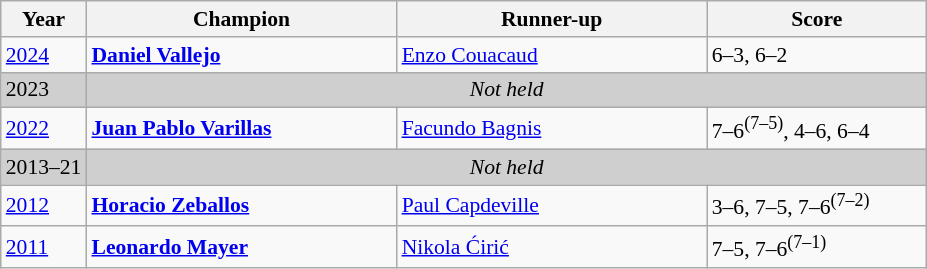<table class="wikitable" style="font-size:90%">
<tr>
<th>Year</th>
<th width="200">Champion</th>
<th width="200">Runner-up</th>
<th width="140">Score</th>
</tr>
<tr>
<td><a href='#'>2024</a></td>
<td> <strong><a href='#'>Daniel Vallejo</a></strong></td>
<td> <a href='#'>Enzo Couacaud</a></td>
<td>6–3, 6–2</td>
</tr>
<tr>
<td style="background:#cfcfcf">2023</td>
<td colspan=3 align=center style="background:#cfcfcf"><em>Not held</em></td>
</tr>
<tr>
<td><a href='#'>2022</a></td>
<td> <strong><a href='#'>Juan Pablo Varillas</a></strong></td>
<td> <a href='#'>Facundo Bagnis</a></td>
<td>7–6<sup>(7–5)</sup>, 4–6, 6–4</td>
</tr>
<tr>
<td style="background:#cfcfcf">2013–21</td>
<td colspan=3 align=center style="background:#cfcfcf"><em>Not held</em></td>
</tr>
<tr>
<td><a href='#'>2012</a></td>
<td> <strong><a href='#'>Horacio Zeballos</a></strong></td>
<td> <a href='#'>Paul Capdeville</a></td>
<td>3–6, 7–5, 7–6<sup>(7–2)</sup></td>
</tr>
<tr>
<td><a href='#'>2011</a></td>
<td> <strong><a href='#'>Leonardo Mayer</a></strong></td>
<td> <a href='#'>Nikola Ćirić</a></td>
<td>7–5, 7–6<sup>(7–1)</sup></td>
</tr>
</table>
